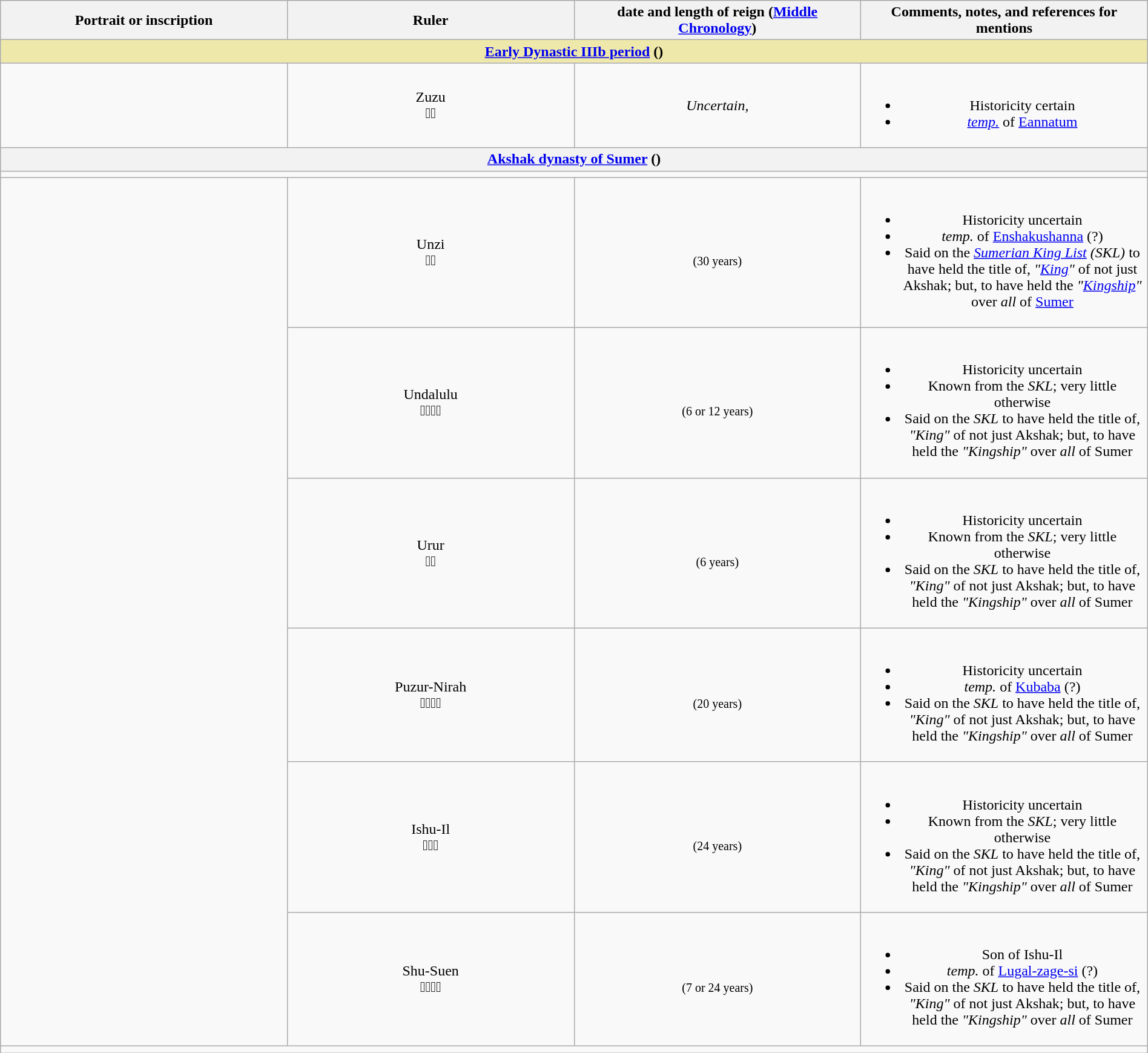<table class="wikitable"border="1"style="width:100%;text-align:center">
<tr>
<th width="20%">Portrait or inscription</th>
<th width="20%">Ruler</th>
<th width="20%"> date and length of reign (<a href='#'>Middle Chronology</a>)</th>
<th width="20%">Comments, notes, and references for mentions</th>
</tr>
<tr>
<td colspan="4"align="center"style="background-color:palegoldenrod"><strong><a href='#'>Early Dynastic IIIb period</a> ()</strong></td>
</tr>
<tr>
<td></td>
<td>Zuzu<br>𒍪𒍪</td>
<td><em>Uncertain,</em> </td>
<td><br><ul><li>Historicity certain</li><li><em><a href='#'>temp.</a></em> of <a href='#'>Eannatum</a></li></ul></td>
</tr>
<tr>
<th colspan="4"><a href='#'>Akshak dynasty of Sumer</a> ()</th>
</tr>
<tr>
<td colspan="4"align="left"></td>
</tr>
<tr>
<td rowspan="6"></td>
<td>Unzi<br>𒌦𒍣</td>
<td><br><small>(30 years)</small></td>
<td><br><ul><li>Historicity uncertain</li><li><em>temp.</em> of <a href='#'>Enshakushanna</a> (?)</li><li>Said on the <em><a href='#'>Sumerian King List</a> (SKL)</em> to have held the title of, <em>"<a href='#'>King</a>"</em> of not just Akshak; but, to have held the <em>"<a href='#'>Kingship</a>"</em> over <em>all</em> of <a href='#'>Sumer</a></li></ul></td>
</tr>
<tr>
<td>Undalulu<br>𒌦𒁕𒇻𒇻</td>
<td><br><small>(6 or 12 years)</small></td>
<td><br><ul><li>Historicity uncertain</li><li>Known from the <em>SKL</em>; very little otherwise</li><li>Said on the <em>SKL</em> to have held the title of, <em>"King"</em> of not just Akshak; but, to have held the <em>"Kingship"</em> over <em>all</em> of Sumer</li></ul></td>
</tr>
<tr>
<td>Urur<br>𒌨𒌨</td>
<td><br><small>(6 years)</small></td>
<td><br><ul><li>Historicity uncertain</li><li>Known from the <em>SKL</em>; very little otherwise</li><li>Said on the <em>SKL</em> to have held the title of, <em>"King"</em> of not just Akshak; but, to have held the <em>"Kingship"</em> over <em>all</em> of Sumer</li></ul></td>
</tr>
<tr>
<td>Puzur-Nirah<br>𒅤𒊭𒀭𒈲</td>
<td><br><small>(20 years)</small></td>
<td><br><ul><li>Historicity uncertain</li><li><em>temp.</em> of <a href='#'>Kubaba</a> (?)</li><li>Said on the <em>SKL</em> to have held the title of, <em>"King"</em> of not just Akshak; but, to have held the <em>"Kingship"</em> over <em>all</em> of Sumer</li></ul></td>
</tr>
<tr>
<td>Ishu-Il<br>𒄿𒋗𒅋</td>
<td><br><small>(24 years)</small></td>
<td><br><ul><li>Historicity uncertain</li><li>Known from the <em>SKL</em>; very little otherwise</li><li>Said on the <em>SKL</em> to have held the title of, <em>"King"</em> of not just Akshak; but, to have held the <em>"Kingship"</em> over <em>all</em> of Sumer</li></ul></td>
</tr>
<tr>
<td>Shu-Suen<br>𒋗𒀭𒂗𒍪</td>
<td><br><small>(7 or 24 years)</small></td>
<td><br><ul><li>Son of Ishu-Il</li><li><em>temp.</em> of <a href='#'>Lugal-zage-si</a> (?)</li><li>Said on the <em>SKL</em> to have held the title of, <em>"King"</em> of not just Akshak; but, to have held the <em>"Kingship"</em> over <em>all</em> of Sumer</li></ul></td>
</tr>
<tr>
<td colspan="4"align="left"></td>
</tr>
</table>
